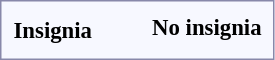<table style="border:1px solid #8888aa; background-color:#f7f8ff; padding:5px; font-size:95%; margin: 0px 12px 12px 0px;">
<tr style="text-align:center;">
<td rowspan=2><strong>Insignia</strong></td>
<td></td>
<td></td>
<td></td>
<td></td>
<td></td>
<td></td>
<td></td>
<td></td>
<td></td>
<td><strong>No insignia</strong></td>
</tr>
<tr style="text-align:center;">
<td></td>
<td></td>
<td></td>
<td></td>
<td></td>
<td></td>
<td></td>
<td></td>
<td></td>
<td></td>
</tr>
</table>
